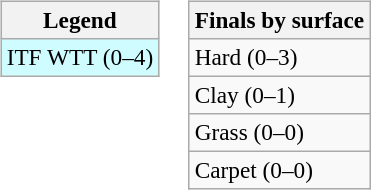<table>
<tr style="vertical-align:top">
<td><br><table class="wikitable" style=font-size:97%>
<tr>
<th>Legend</th>
</tr>
<tr style="background:#cffcff;">
<td>ITF WTT (0–4)</td>
</tr>
</table>
</td>
<td><br><table class="wikitable" style=font-size:97%>
<tr>
<th>Finals by surface</th>
</tr>
<tr>
<td>Hard (0–3)</td>
</tr>
<tr>
<td>Clay (0–1)</td>
</tr>
<tr>
<td>Grass (0–0)</td>
</tr>
<tr>
<td>Carpet (0–0)</td>
</tr>
</table>
</td>
</tr>
</table>
